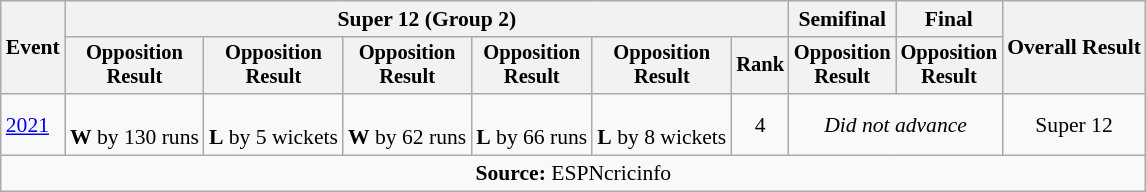<table class=wikitable style=font-size:90%;text-align:center>
<tr>
<th rowspan=2>Event</th>
<th colspan=6>Super 12 (Group 2)</th>
<th>Semifinal</th>
<th>Final</th>
<th rowspan=2>Overall Result</th>
</tr>
<tr style=font-size:95%>
<th>Opposition<br>Result</th>
<th>Opposition<br>Result</th>
<th>Opposition<br>Result</th>
<th>Opposition<br>Result</th>
<th>Opposition<br>Result</th>
<th>Rank</th>
<th>Opposition<br>Result</th>
<th>Opposition<br>Result</th>
</tr>
<tr>
<td align=left><a href='#'>2021</a></td>
<td><br><strong>W</strong> by 130 runs</td>
<td><br><strong>L</strong> by 5 wickets</td>
<td><br><strong>W</strong> by 62 runs</td>
<td><br><strong>L</strong> by 66 runs</td>
<td><br><strong>L</strong> by 8 wickets</td>
<td>4</td>
<td colspan=2><em>Did not advance</em></td>
<td>Super 12</td>
</tr>
<tr>
<td colspan="14"><strong>Source:</strong> ESPNcricinfo</td>
</tr>
</table>
